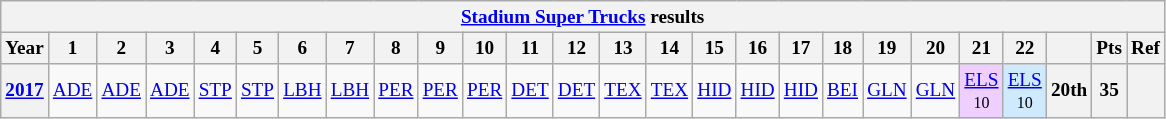<table class="wikitable" style="text-align:center; font-size:80%">
<tr>
<th colspan="45"><a href='#'>Stadium Super Trucks</a> results</th>
</tr>
<tr>
<th>Year</th>
<th>1</th>
<th>2</th>
<th>3</th>
<th>4</th>
<th>5</th>
<th>6</th>
<th>7</th>
<th>8</th>
<th>9</th>
<th>10</th>
<th>11</th>
<th>12</th>
<th>13</th>
<th>14</th>
<th>15</th>
<th>16</th>
<th>17</th>
<th>18</th>
<th>19</th>
<th>20</th>
<th>21</th>
<th>22</th>
<th></th>
<th>Pts</th>
<th>Ref</th>
</tr>
<tr>
<th><a href='#'>2017</a></th>
<td><a href='#'>ADE</a></td>
<td><a href='#'>ADE</a></td>
<td><a href='#'>ADE</a></td>
<td><a href='#'>STP</a></td>
<td><a href='#'>STP</a></td>
<td><a href='#'>LBH</a></td>
<td><a href='#'>LBH</a></td>
<td><a href='#'>PER</a></td>
<td><a href='#'>PER</a></td>
<td><a href='#'>PER</a></td>
<td><a href='#'>DET</a></td>
<td><a href='#'>DET</a></td>
<td><a href='#'>TEX</a></td>
<td><a href='#'>TEX</a></td>
<td><a href='#'>HID</a></td>
<td><a href='#'>HID</a></td>
<td><a href='#'>HID</a></td>
<td><a href='#'>BEI</a></td>
<td><a href='#'>GLN</a></td>
<td><a href='#'>GLN</a></td>
<td style="background:#EFCFFF;"><a href='#'>ELS</a><br><small>10</small></td>
<td style="background:#CFEAFF;"><a href='#'>ELS</a><br><small>10</small></td>
<th>20th</th>
<th>35</th>
<th></th>
</tr>
</table>
